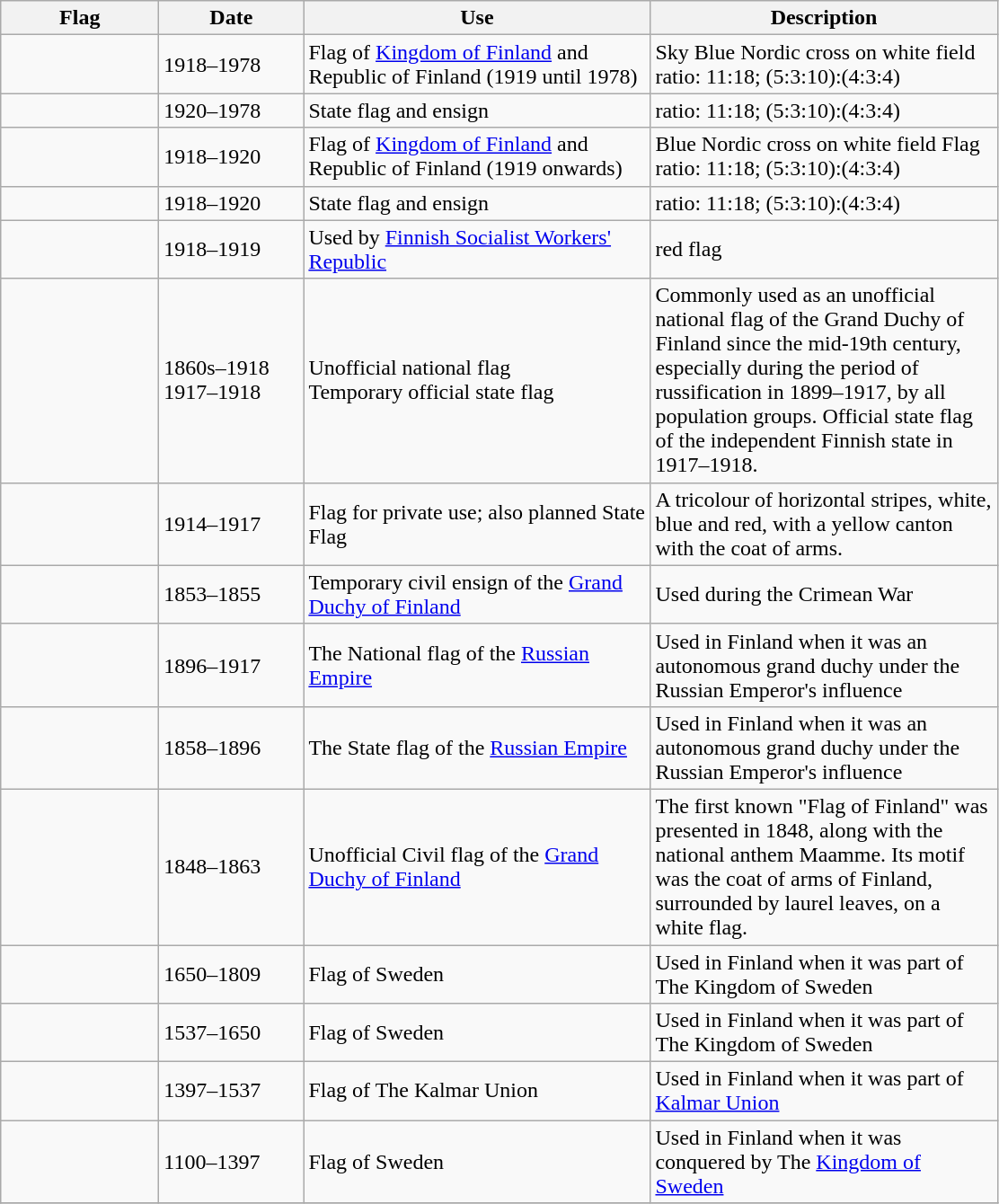<table class="wikitable">
<tr>
<th style="width:110px;">Flag</th>
<th style="width:100px;">Date</th>
<th style="width:250px;">Use</th>
<th style="width:250px;">Description</th>
</tr>
<tr>
<td></td>
<td>1918–1978</td>
<td>Flag of <a href='#'>Kingdom of Finland</a> and Republic of Finland (1919 until 1978)</td>
<td>Sky Blue Nordic cross on white field ratio: 11:18; (5:3:10):(4:3:4)</td>
</tr>
<tr>
<td></td>
<td>1920–1978</td>
<td>State flag and ensign</td>
<td>ratio: 11:18; (5:3:10):(4:3:4)</td>
</tr>
<tr>
<td></td>
<td>1918–1920</td>
<td>Flag of <a href='#'>Kingdom of Finland</a> and Republic of Finland (1919 onwards)</td>
<td>Blue Nordic cross on white field Flag ratio: 11:18; (5:3:10):(4:3:4)</td>
</tr>
<tr>
<td></td>
<td>1918–1920</td>
<td>State flag and ensign</td>
<td>ratio: 11:18; (5:3:10):(4:3:4)</td>
</tr>
<tr>
<td></td>
<td>1918–1919</td>
<td>Used by <a href='#'>Finnish Socialist Workers' Republic</a></td>
<td>red flag</td>
</tr>
<tr>
<td></td>
<td>1860s–1918<br>1917–1918</td>
<td>Unofficial national flag<br>Temporary official state flag</td>
<td>Commonly used as an unofficial national flag of the Grand Duchy of Finland since the mid-19th century, especially during the period of russification in 1899–1917, by all population groups. Official state flag of the independent Finnish state in 1917–1918.</td>
</tr>
<tr>
<td></td>
<td>1914–1917</td>
<td>Flag for private use; also planned State Flag</td>
<td>A tricolour of horizontal stripes, white, blue and red, with a yellow canton with the coat of arms.</td>
</tr>
<tr>
<td></td>
<td>1853–1855</td>
<td>Temporary civil ensign of the <a href='#'>Grand Duchy of Finland</a></td>
<td>Used during the Crimean War</td>
</tr>
<tr>
<td></td>
<td>1896–1917</td>
<td>The National flag of the <a href='#'>Russian Empire</a></td>
<td>Used in Finland when it was an autonomous grand duchy under the Russian Emperor's influence</td>
</tr>
<tr>
<td></td>
<td>1858–1896</td>
<td>The State flag of the <a href='#'>Russian Empire</a></td>
<td>Used in Finland when it was an autonomous grand duchy under the Russian Emperor's influence</td>
</tr>
<tr>
<td></td>
<td>1848–1863</td>
<td>Unofficial Civil flag of the <a href='#'>Grand Duchy of Finland</a></td>
<td>The first known "Flag of Finland" was presented in 1848, along with the national anthem Maamme. Its motif was the coat of arms of Finland, surrounded by laurel leaves, on a white flag.</td>
</tr>
<tr>
<td></td>
<td>1650–1809</td>
<td>Flag of Sweden</td>
<td>Used in Finland when it was part of The Kingdom of Sweden</td>
</tr>
<tr>
<td></td>
<td>1537–1650</td>
<td>Flag of Sweden</td>
<td>Used in Finland when it was part of The Kingdom of Sweden</td>
</tr>
<tr>
<td></td>
<td>1397–1537</td>
<td>Flag of The Kalmar Union</td>
<td>Used in Finland when it was part of <a href='#'>Kalmar Union</a></td>
</tr>
<tr>
<td></td>
<td>1100–1397</td>
<td>Flag of Sweden</td>
<td>Used in Finland when it was conquered by The <a href='#'>Kingdom of Sweden</a></td>
</tr>
<tr>
</tr>
</table>
